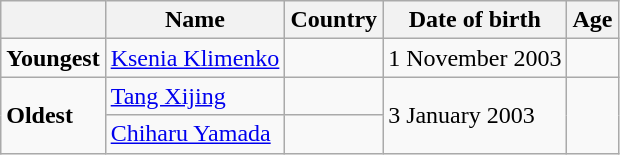<table class="wikitable">
<tr>
<th></th>
<th><strong>Name</strong></th>
<th><strong>Country</strong></th>
<th><strong>Date of birth</strong></th>
<th><strong>Age</strong></th>
</tr>
<tr>
<td><strong>Youngest</strong></td>
<td><a href='#'>Ksenia Klimenko</a></td>
<td></td>
<td>1 November 2003</td>
<td></td>
</tr>
<tr>
<td rowspan=2><strong>Oldest</strong></td>
<td><a href='#'>Tang Xijing</a></td>
<td></td>
<td rowspan=2>3 January 2003</td>
<td rowspan=2></td>
</tr>
<tr>
<td><a href='#'>Chiharu Yamada</a></td>
<td></td>
</tr>
</table>
